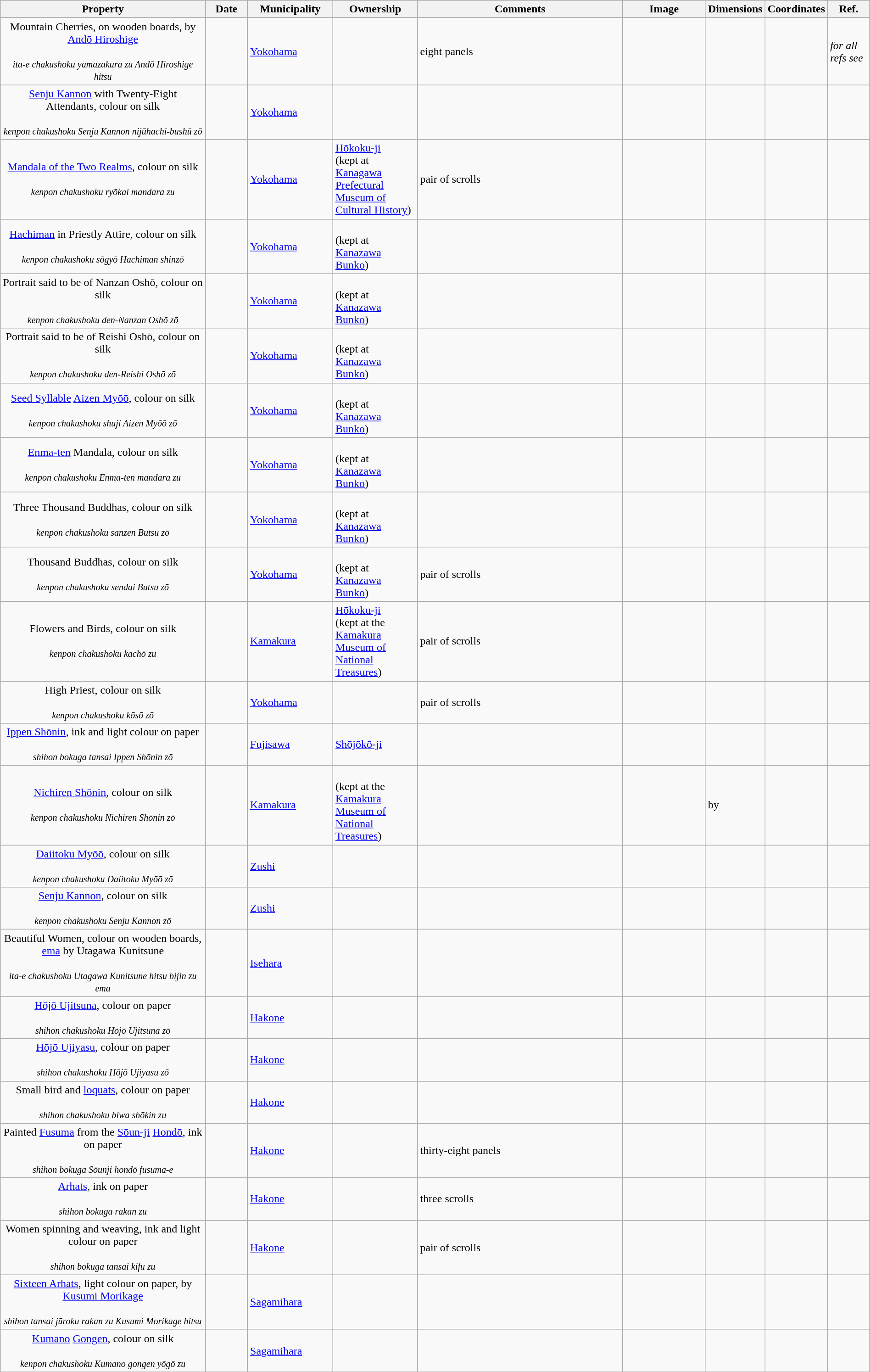<table class="wikitable sortable"  style="width:100%;">
<tr>
<th width="25%" align="left">Property</th>
<th width="5%" align="left" data-sort-type="number">Date</th>
<th width="10%" align="left">Municipality</th>
<th width="10%" align="left">Ownership</th>
<th width="25%" align="left" class="unsortable">Comments</th>
<th width="10%" align="left" class="unsortable">Image</th>
<th width="5%" align="left" class="unsortable">Dimensions</th>
<th width="5%" align="left" class="unsortable">Coordinates</th>
<th width="5%" align="left" class="unsortable">Ref.</th>
</tr>
<tr>
<td align="center">Mountain Cherries, on wooden boards, by <a href='#'>Andō Hiroshige</a><br><br><small><em>ita-e chakushoku yamazakura zu Andō Hiroshige hitsu</em></small></td>
<td></td>
<td><a href='#'>Yokohama</a></td>
<td></td>
<td>eight panels</td>
<td></td>
<td></td>
<td></td>
<td><em>for all refs see</em> </td>
</tr>
<tr>
<td align="center"><a href='#'>Senju Kannon</a> with Twenty-Eight Attendants, colour on silk<br><br><small><em>kenpon chakushoku Senju Kannon nijūhachi-bushū zō</em></small></td>
<td></td>
<td><a href='#'>Yokohama</a></td>
<td></td>
<td></td>
<td></td>
<td></td>
<td></td>
<td></td>
</tr>
<tr>
<td align="center"><a href='#'>Mandala of the Two Realms</a>, colour on silk<br><br><small><em>kenpon chakushoku ryōkai mandara zu</em></small></td>
<td></td>
<td><a href='#'>Yokohama</a></td>
<td><a href='#'>Hōkoku-ji</a><br>(kept at <a href='#'>Kanagawa Prefectural Museum of Cultural History</a>)</td>
<td>pair of scrolls</td>
<td></td>
<td></td>
<td></td>
<td></td>
</tr>
<tr>
<td align="center"><a href='#'>Hachiman</a> in Priestly Attire, colour on silk<br><br><small><em>kenpon chakushoku sōgyō Hachiman shinzō</em></small></td>
<td></td>
<td><a href='#'>Yokohama</a></td>
<td><br>(kept at <a href='#'>Kanazawa Bunko</a>)</td>
<td></td>
<td></td>
<td></td>
<td></td>
<td></td>
</tr>
<tr>
<td align="center">Portrait said to be of Nanzan Oshō, colour on silk<br><br><small><em>kenpon chakushoku den-Nanzan Oshō zō</em></small></td>
<td></td>
<td><a href='#'>Yokohama</a></td>
<td><br>(kept at <a href='#'>Kanazawa Bunko</a>)</td>
<td></td>
<td></td>
<td></td>
<td></td>
<td></td>
</tr>
<tr>
<td align="center">Portrait said to be of Reishi Oshō, colour on silk<br><br><small><em>kenpon chakushoku den-Reishi Oshō zō</em></small></td>
<td></td>
<td><a href='#'>Yokohama</a></td>
<td><br>(kept at <a href='#'>Kanazawa Bunko</a>)</td>
<td></td>
<td></td>
<td></td>
<td></td>
<td></td>
</tr>
<tr>
<td align="center"><a href='#'>Seed Syllable</a> <a href='#'>Aizen Myōō</a>, colour on silk<br><br><small><em>kenpon chakushoku shuji Aizen Myōō zō</em></small></td>
<td></td>
<td><a href='#'>Yokohama</a></td>
<td><br>(kept at <a href='#'>Kanazawa Bunko</a>)</td>
<td></td>
<td></td>
<td></td>
<td></td>
<td></td>
</tr>
<tr>
<td align="center"><a href='#'>Enma-ten</a> Mandala, colour on silk<br><br><small><em>kenpon chakushoku Enma-ten mandara zu</em></small></td>
<td></td>
<td><a href='#'>Yokohama</a></td>
<td><br>(kept at <a href='#'>Kanazawa Bunko</a>)</td>
<td></td>
<td></td>
<td></td>
<td></td>
<td></td>
</tr>
<tr>
<td align="center">Three Thousand Buddhas, colour on silk<br><br><small><em>kenpon chakushoku sanzen Butsu zō</em></small></td>
<td></td>
<td><a href='#'>Yokohama</a></td>
<td><br>(kept at <a href='#'>Kanazawa Bunko</a>)</td>
<td></td>
<td></td>
<td></td>
<td></td>
<td></td>
</tr>
<tr>
<td align="center">Thousand Buddhas, colour on silk<br><br><small><em>kenpon chakushoku sendai Butsu zō</em></small></td>
<td></td>
<td><a href='#'>Yokohama</a></td>
<td><br>(kept at <a href='#'>Kanazawa Bunko</a>)</td>
<td>pair of scrolls</td>
<td></td>
<td></td>
<td></td>
<td></td>
</tr>
<tr>
<td align="center">Flowers and Birds, colour on silk<br><br><small><em>kenpon chakushoku kachō zu</em></small></td>
<td></td>
<td><a href='#'>Kamakura</a></td>
<td><a href='#'>Hōkoku-ji</a><br>(kept at the <a href='#'>Kamakura Museum of National Treasures</a>)</td>
<td>pair of scrolls</td>
<td></td>
<td></td>
<td></td>
<td></td>
</tr>
<tr>
<td align="center">High Priest, colour on silk<br><br><small><em>kenpon chakushoku kōsō zō</em></small></td>
<td></td>
<td><a href='#'>Yokohama</a></td>
<td></td>
<td>pair of scrolls</td>
<td></td>
<td></td>
<td></td>
<td></td>
</tr>
<tr>
<td align="center"><a href='#'>Ippen Shōnin</a>, ink and light colour on paper<br><br><small><em>shihon bokuga tansai Ippen Shōnin zō</em></small></td>
<td></td>
<td><a href='#'>Fujisawa</a></td>
<td><a href='#'>Shōjōkō-ji</a></td>
<td></td>
<td></td>
<td></td>
<td></td>
<td></td>
</tr>
<tr>
<td align="center"><a href='#'>Nichiren Shōnin</a>, colour on silk<br><br><small><em>kenpon chakushoku Nichiren Shōnin zō</em></small></td>
<td></td>
<td><a href='#'>Kamakura</a></td>
<td><br>(kept at the <a href='#'>Kamakura Museum of National Treasures</a>)</td>
<td></td>
<td></td>
<td> by </td>
<td></td>
<td></td>
</tr>
<tr>
<td align="center"><a href='#'>Daiitoku Myōō</a>, colour on silk<br><br><small><em>kenpon chakushoku Daiitoku Myōō zō</em></small></td>
<td></td>
<td><a href='#'>Zushi</a></td>
<td></td>
<td></td>
<td></td>
<td></td>
<td></td>
<td></td>
</tr>
<tr>
<td align="center"><a href='#'>Senju Kannon</a>, colour on silk<br><br><small><em>kenpon chakushoku Senju Kannon zō</em></small></td>
<td></td>
<td><a href='#'>Zushi</a></td>
<td></td>
<td></td>
<td></td>
<td></td>
<td></td>
<td></td>
</tr>
<tr>
<td align="center">Beautiful Women, colour on wooden boards, <a href='#'>ema</a> by Utagawa Kunitsune<br><br><small><em>ita-e chakushoku Utagawa Kunitsune hitsu bijin zu ema</em></small></td>
<td></td>
<td><a href='#'>Isehara</a></td>
<td></td>
<td></td>
<td></td>
<td></td>
<td></td>
<td></td>
</tr>
<tr>
<td align="center"><a href='#'>Hōjō Ujitsuna</a>, colour on paper<br><br><small><em>shihon chakushoku Hōjō Ujitsuna zō</em></small></td>
<td></td>
<td><a href='#'>Hakone</a></td>
<td></td>
<td></td>
<td></td>
<td></td>
<td></td>
<td></td>
</tr>
<tr>
<td align="center"><a href='#'>Hōjō Ujiyasu</a>, colour on paper<br><br><small><em>shihon chakushoku Hōjō Ujiyasu zō</em></small></td>
<td></td>
<td><a href='#'>Hakone</a></td>
<td></td>
<td></td>
<td></td>
<td></td>
<td></td>
<td></td>
</tr>
<tr>
<td align="center">Small bird and <a href='#'>loquats</a>, colour on paper<br><br><small><em>shihon chakushoku biwa shōkin zu</em></small></td>
<td></td>
<td><a href='#'>Hakone</a></td>
<td></td>
<td></td>
<td></td>
<td></td>
<td></td>
<td></td>
</tr>
<tr>
<td align="center">Painted <a href='#'>Fusuma</a> from the <a href='#'>Sōun-ji</a> <a href='#'>Hondō</a>, ink on paper<br><br><small><em>shihon bokuga Sōunji hondō fusuma-e</em></small></td>
<td></td>
<td><a href='#'>Hakone</a></td>
<td></td>
<td>thirty-eight panels</td>
<td></td>
<td></td>
<td></td>
<td></td>
</tr>
<tr>
<td align="center"><a href='#'>Arhats</a>, ink on paper<br><br><small><em>shihon bokuga rakan zu</em></small></td>
<td></td>
<td><a href='#'>Hakone</a></td>
<td></td>
<td>three scrolls</td>
<td></td>
<td></td>
<td></td>
<td></td>
</tr>
<tr>
<td align="center">Women spinning and weaving, ink and light colour on paper<br><br><small><em>shihon bokuga tansai kifu zu</em></small></td>
<td></td>
<td><a href='#'>Hakone</a></td>
<td></td>
<td>pair of scrolls</td>
<td></td>
<td></td>
<td></td>
<td></td>
</tr>
<tr>
<td align="center"><a href='#'>Sixteen Arhats</a>, light colour on paper, by <a href='#'>Kusumi Morikage</a><br><br><small><em>shihon tansai jūroku rakan zu Kusumi Morikage hitsu</em></small></td>
<td></td>
<td><a href='#'>Sagamihara</a></td>
<td></td>
<td></td>
<td></td>
<td></td>
<td></td>
<td></td>
</tr>
<tr>
<td align="center"><a href='#'>Kumano</a> <a href='#'>Gongen</a>, colour on silk<br><br><small><em>kenpon chakushoku Kumano gongen yōgō zu</em></small></td>
<td></td>
<td><a href='#'>Sagamihara</a></td>
<td></td>
<td></td>
<td></td>
<td></td>
<td></td>
<td></td>
</tr>
<tr>
</tr>
</table>
